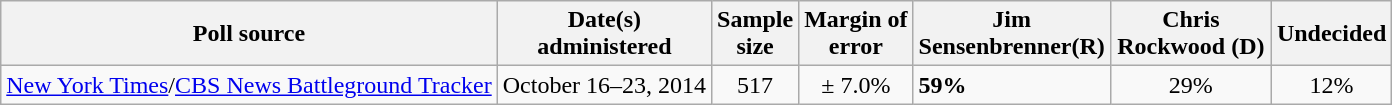<table class="wikitable">
<tr>
<th>Poll source</th>
<th>Date(s)<br>administered</th>
<th>Sample<br>size</th>
<th>Margin of<br>error</th>
<th style="width:100px;">Jim<br>Sensenbrenner(R)</th>
<th style="width:100px;">Chris<br>Rockwood (D)</th>
<th>Undecided</th>
</tr>
<tr>
<td><a href='#'>New York Times</a>/<a href='#'>CBS News Battleground Tracker</a></td>
<td align=center>October 16–23, 2014</td>
<td align=center>517</td>
<td align=center>± 7.0%</td>
<td><strong>59%</strong></td>
<td align=center>29%</td>
<td align=center>12%</td>
</tr>
</table>
